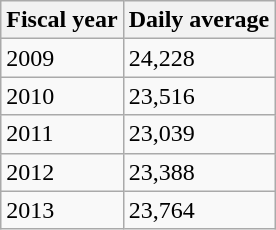<table class="wikitable">
<tr>
<th>Fiscal year</th>
<th>Daily average</th>
</tr>
<tr>
<td>2009</td>
<td>24,228</td>
</tr>
<tr>
<td>2010</td>
<td>23,516</td>
</tr>
<tr>
<td>2011</td>
<td>23,039</td>
</tr>
<tr>
<td>2012</td>
<td>23,388</td>
</tr>
<tr>
<td>2013</td>
<td>23,764</td>
</tr>
</table>
